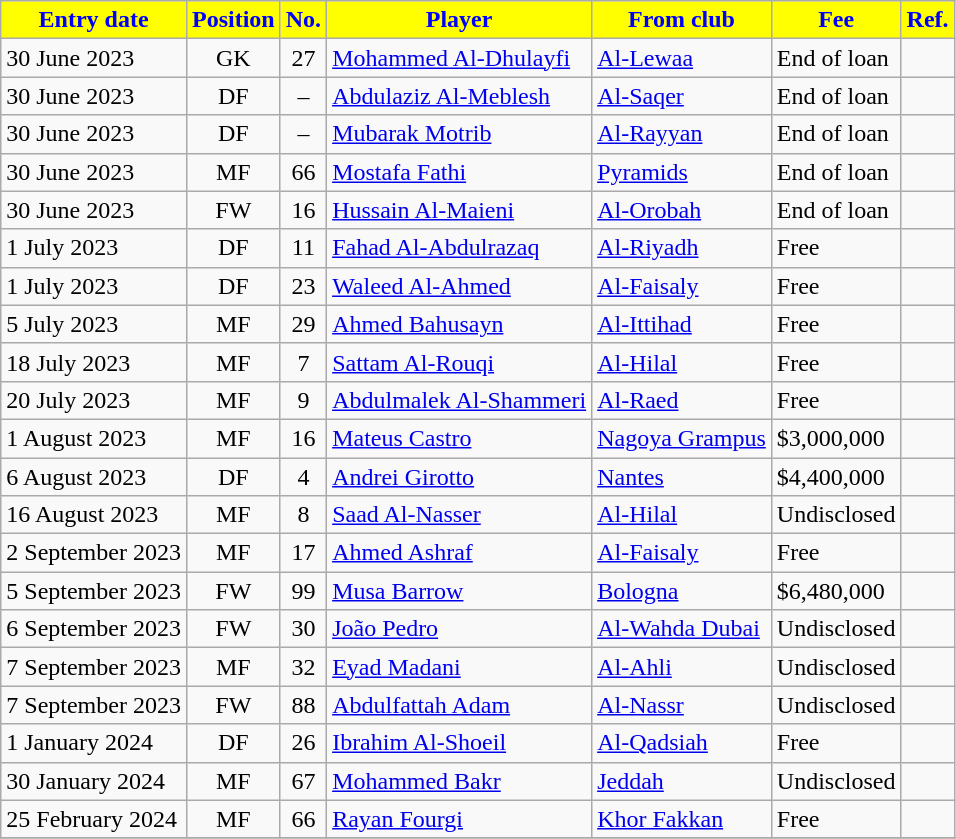<table class="wikitable sortable">
<tr>
<th style="background:yellow; color:blue;"><strong>Entry date</strong></th>
<th style="background:yellow; color:blue;"><strong>Position</strong></th>
<th style="background:yellow; color:blue;"><strong>No.</strong></th>
<th style="background:yellow; color:blue;"><strong>Player</strong></th>
<th style="background:yellow; color:blue;"><strong>From club</strong></th>
<th style="background:yellow; color:blue;"><strong>Fee</strong></th>
<th style="background:yellow; color:blue;"><strong>Ref.</strong></th>
</tr>
<tr>
<td>30 June 2023</td>
<td style="text-align:center;">GK</td>
<td style="text-align:center;">27</td>
<td style="text-align:left;"> <a href='#'>Mohammed Al-Dhulayfi</a></td>
<td style="text-align:left;"> <a href='#'>Al-Lewaa</a></td>
<td>End of loan</td>
<td></td>
</tr>
<tr>
<td>30 June 2023</td>
<td style="text-align:center;">DF</td>
<td style="text-align:center;">–</td>
<td style="text-align:left;"> <a href='#'>Abdulaziz Al-Meblesh</a></td>
<td style="text-align:left;"> <a href='#'>Al-Saqer</a></td>
<td>End of loan</td>
<td></td>
</tr>
<tr>
<td>30 June 2023</td>
<td style="text-align:center;">DF</td>
<td style="text-align:center;">–</td>
<td style="text-align:left;"> <a href='#'>Mubarak Motrib</a></td>
<td style="text-align:left;"> <a href='#'>Al-Rayyan</a></td>
<td>End of loan</td>
<td></td>
</tr>
<tr>
<td>30 June 2023</td>
<td style="text-align:center;">MF</td>
<td style="text-align:center;">66</td>
<td style="text-align:left;"> <a href='#'>Mostafa Fathi</a></td>
<td style="text-align:left;"> <a href='#'>Pyramids</a></td>
<td>End of loan</td>
<td></td>
</tr>
<tr>
<td>30 June 2023</td>
<td style="text-align:center;">FW</td>
<td style="text-align:center;">16</td>
<td style="text-align:left;"> <a href='#'>Hussain Al-Maieni</a></td>
<td style="text-align:left;"> <a href='#'>Al-Orobah</a></td>
<td>End of loan</td>
<td></td>
</tr>
<tr>
<td>1 July 2023</td>
<td style="text-align:center;">DF</td>
<td style="text-align:center;">11</td>
<td style="text-align:left;"> <a href='#'>Fahad Al-Abdulrazaq</a></td>
<td style="text-align:left;"> <a href='#'>Al-Riyadh</a></td>
<td>Free</td>
<td></td>
</tr>
<tr>
<td>1 July 2023</td>
<td style="text-align:center;">DF</td>
<td style="text-align:center;">23</td>
<td style="text-align:left;"> <a href='#'>Waleed Al-Ahmed</a></td>
<td style="text-align:left;"> <a href='#'>Al-Faisaly</a></td>
<td>Free</td>
<td></td>
</tr>
<tr>
<td>5 July 2023</td>
<td style="text-align:center;">MF</td>
<td style="text-align:center;">29</td>
<td style="text-align:left;"> <a href='#'>Ahmed Bahusayn</a></td>
<td style="text-align:left;"> <a href='#'>Al-Ittihad</a></td>
<td>Free</td>
<td></td>
</tr>
<tr>
<td>18 July 2023</td>
<td style="text-align:center;">MF</td>
<td style="text-align:center;">7</td>
<td style="text-align:left;"> <a href='#'>Sattam Al-Rouqi</a></td>
<td style="text-align:left;"> <a href='#'>Al-Hilal</a></td>
<td>Free</td>
<td></td>
</tr>
<tr>
<td>20 July 2023</td>
<td style="text-align:center;">MF</td>
<td style="text-align:center;">9</td>
<td style="text-align:left;"> <a href='#'>Abdulmalek Al-Shammeri</a></td>
<td style="text-align:left;"> <a href='#'>Al-Raed</a></td>
<td>Free</td>
<td></td>
</tr>
<tr>
<td>1 August 2023</td>
<td style="text-align:center;">MF</td>
<td style="text-align:center;">16</td>
<td style="text-align:left;"> <a href='#'>Mateus Castro</a></td>
<td style="text-align:left;"> <a href='#'>Nagoya Grampus</a></td>
<td>$3,000,000</td>
<td></td>
</tr>
<tr>
<td>6 August 2023</td>
<td style="text-align:center;">DF</td>
<td style="text-align:center;">4</td>
<td style="text-align:left;"> <a href='#'>Andrei Girotto</a></td>
<td style="text-align:left;"> <a href='#'>Nantes</a></td>
<td>$4,400,000</td>
<td></td>
</tr>
<tr>
<td>16 August 2023</td>
<td style="text-align:center;">MF</td>
<td style="text-align:center;">8</td>
<td style="text-align:left;"> <a href='#'>Saad Al-Nasser</a></td>
<td style="text-align:left;"> <a href='#'>Al-Hilal</a></td>
<td>Undisclosed</td>
<td></td>
</tr>
<tr>
<td>2 September 2023</td>
<td style="text-align:center;">MF</td>
<td style="text-align:center;">17</td>
<td style="text-align:left;"> <a href='#'>Ahmed Ashraf</a></td>
<td style="text-align:left;"> <a href='#'>Al-Faisaly</a></td>
<td>Free</td>
<td></td>
</tr>
<tr>
<td>5 September 2023</td>
<td style="text-align:center;">FW</td>
<td style="text-align:center;">99</td>
<td style="text-align:left;"> <a href='#'>Musa Barrow</a></td>
<td style="text-align:left;"> <a href='#'>Bologna</a></td>
<td>$6,480,000</td>
<td></td>
</tr>
<tr>
<td>6 September 2023</td>
<td style="text-align:center;">FW</td>
<td style="text-align:center;">30</td>
<td style="text-align:left;"> <a href='#'>João Pedro</a></td>
<td style="text-align:left;"> <a href='#'>Al-Wahda Dubai</a></td>
<td>Undisclosed</td>
<td></td>
</tr>
<tr>
<td>7 September 2023</td>
<td style="text-align:center;">MF</td>
<td style="text-align:center;">32</td>
<td style="text-align:left;"> <a href='#'>Eyad Madani</a></td>
<td style="text-align:left;"> <a href='#'>Al-Ahli</a></td>
<td>Undisclosed</td>
<td></td>
</tr>
<tr>
<td>7 September 2023</td>
<td style="text-align:center;">FW</td>
<td style="text-align:center;">88</td>
<td style="text-align:left;"> <a href='#'>Abdulfattah Adam</a></td>
<td style="text-align:left;"> <a href='#'>Al-Nassr</a></td>
<td>Undisclosed</td>
<td></td>
</tr>
<tr>
<td>1 January 2024</td>
<td style="text-align:center;">DF</td>
<td style="text-align:center;">26</td>
<td style="text-align:left;"> <a href='#'>Ibrahim Al-Shoeil</a></td>
<td style="text-align:left;"> <a href='#'>Al-Qadsiah</a></td>
<td>Free</td>
<td></td>
</tr>
<tr>
<td>30 January 2024</td>
<td style="text-align:center;">MF</td>
<td style="text-align:center;">67</td>
<td style="text-align:left;"> <a href='#'>Mohammed Bakr</a></td>
<td style="text-align:left;"> <a href='#'>Jeddah</a></td>
<td>Undisclosed</td>
<td></td>
</tr>
<tr>
<td>25 February 2024</td>
<td style="text-align:center;">MF</td>
<td style="text-align:center;">66</td>
<td style="text-align:left;"> <a href='#'>Rayan Fourgi</a></td>
<td style="text-align:left;"> <a href='#'>Khor Fakkan</a></td>
<td>Free</td>
<td></td>
</tr>
<tr>
</tr>
</table>
